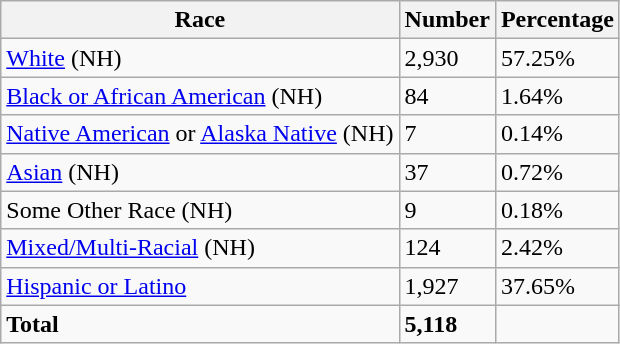<table class="wikitable">
<tr>
<th>Race</th>
<th>Number</th>
<th>Percentage</th>
</tr>
<tr>
<td><a href='#'>White</a> (NH)</td>
<td>2,930</td>
<td>57.25%</td>
</tr>
<tr>
<td><a href='#'>Black or African American</a> (NH)</td>
<td>84</td>
<td>1.64%</td>
</tr>
<tr>
<td><a href='#'>Native American</a> or <a href='#'>Alaska Native</a> (NH)</td>
<td>7</td>
<td>0.14%</td>
</tr>
<tr>
<td><a href='#'>Asian</a> (NH)</td>
<td>37</td>
<td>0.72%</td>
</tr>
<tr>
<td>Some Other Race (NH)</td>
<td>9</td>
<td>0.18%</td>
</tr>
<tr>
<td><a href='#'>Mixed/Multi-Racial</a> (NH)</td>
<td>124</td>
<td>2.42%</td>
</tr>
<tr>
<td><a href='#'>Hispanic or Latino</a></td>
<td>1,927</td>
<td>37.65%</td>
</tr>
<tr>
<td><strong>Total</strong></td>
<td><strong>5,118</strong></td>
<td></td>
</tr>
</table>
